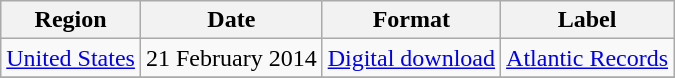<table class=wikitable>
<tr>
<th>Region</th>
<th>Date</th>
<th>Format</th>
<th>Label</th>
</tr>
<tr>
<td><a href='#'>United States</a></td>
<td>21 February 2014</td>
<td><a href='#'>Digital download</a></td>
<td><a href='#'>Atlantic Records</a></td>
</tr>
<tr>
</tr>
</table>
